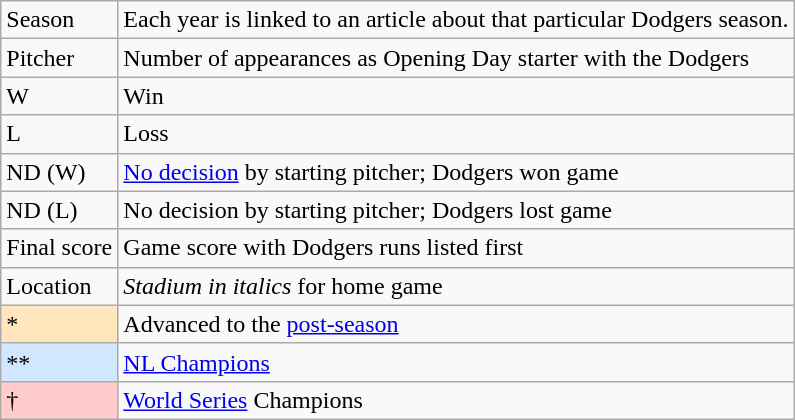<table class="wikitable">
<tr>
<td>Season</td>
<td>Each year is linked to an article about that particular Dodgers season.</td>
</tr>
<tr>
<td>Pitcher </td>
<td>Number of appearances as Opening Day starter with the Dodgers</td>
</tr>
<tr>
<td>W</td>
<td>Win</td>
</tr>
<tr>
<td>L</td>
<td>Loss</td>
</tr>
<tr>
<td>ND (W)</td>
<td><a href='#'>No decision</a> by starting pitcher; Dodgers won game</td>
</tr>
<tr>
<td>ND (L)</td>
<td>No decision by starting pitcher; Dodgers lost game</td>
</tr>
<tr>
<td>Final score</td>
<td>Game score with Dodgers runs listed first</td>
</tr>
<tr>
<td>Location</td>
<td><em>Stadium in italics</em> for home game</td>
</tr>
<tr>
<td style="background-color: #FFE6BD">*</td>
<td>Advanced to the <a href='#'>post-season</a></td>
</tr>
<tr>
<td style="background-color: #D0E7FF">**</td>
<td><a href='#'>NL Champions</a></td>
</tr>
<tr>
<td style="background-color: #FFCCCC">†</td>
<td><a href='#'>World Series</a> Champions</td>
</tr>
</table>
